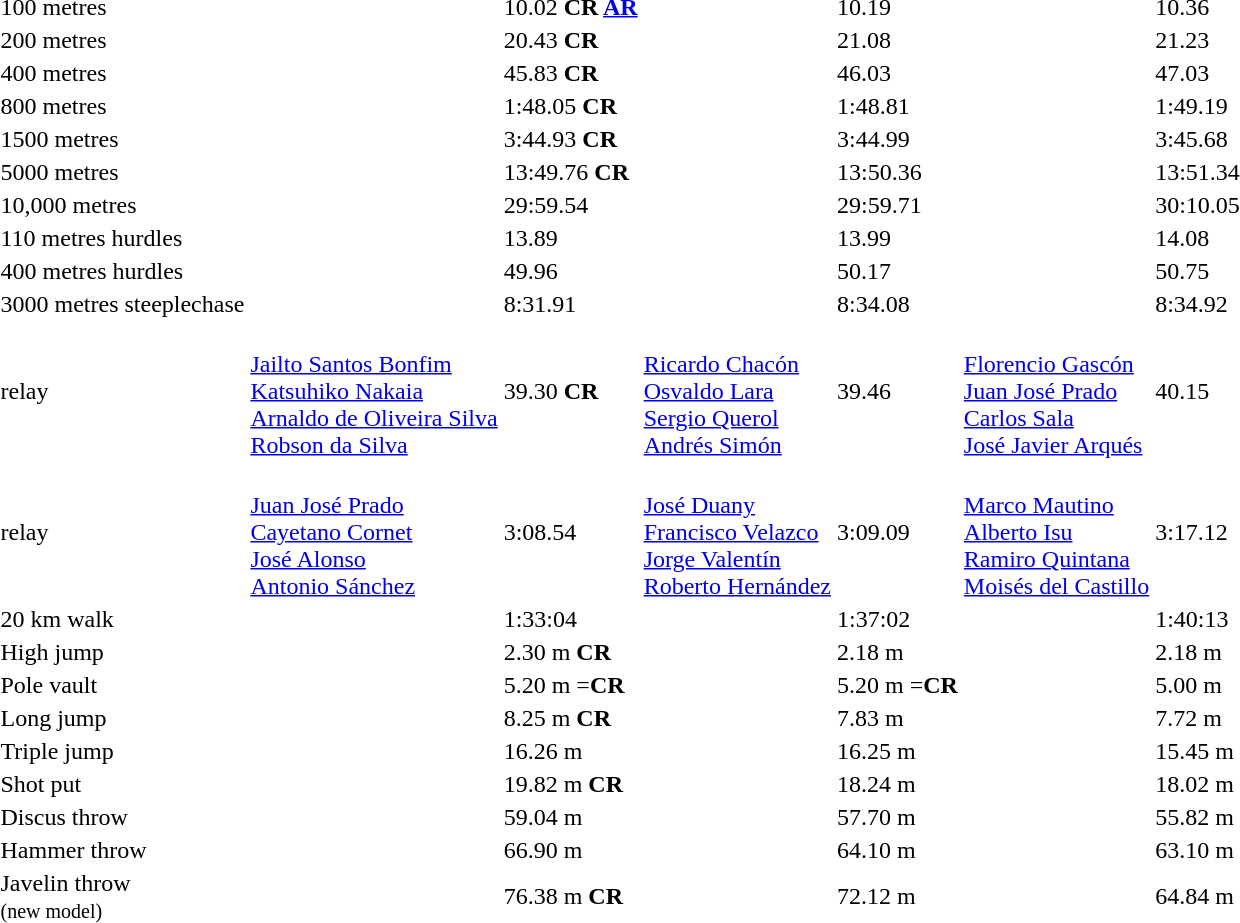<table>
<tr>
<td>100 metres</td>
<td></td>
<td>10.02 <strong>CR <a href='#'>AR</a></strong></td>
<td></td>
<td>10.19</td>
<td></td>
<td>10.36</td>
</tr>
<tr>
<td>200 metres</td>
<td></td>
<td>20.43 <strong>CR</strong></td>
<td></td>
<td>21.08</td>
<td></td>
<td>21.23</td>
</tr>
<tr>
<td>400 metres</td>
<td></td>
<td>45.83 <strong>CR</strong></td>
<td></td>
<td>46.03</td>
<td></td>
<td>47.03</td>
</tr>
<tr>
<td>800 metres</td>
<td></td>
<td>1:48.05 <strong>CR</strong></td>
<td></td>
<td>1:48.81</td>
<td></td>
<td>1:49.19</td>
</tr>
<tr>
<td>1500 metres</td>
<td></td>
<td>3:44.93 <strong>CR</strong></td>
<td></td>
<td>3:44.99</td>
<td></td>
<td>3:45.68</td>
</tr>
<tr>
<td>5000 metres</td>
<td></td>
<td>13:49.76 <strong>CR</strong></td>
<td></td>
<td>13:50.36</td>
<td></td>
<td>13:51.34</td>
</tr>
<tr>
<td>10,000 metres</td>
<td></td>
<td>29:59.54</td>
<td></td>
<td>29:59.71</td>
<td></td>
<td>30:10.05</td>
</tr>
<tr>
<td>110 metres hurdles</td>
<td></td>
<td>13.89</td>
<td></td>
<td>13.99</td>
<td></td>
<td>14.08</td>
</tr>
<tr>
<td>400 metres hurdles</td>
<td></td>
<td>49.96</td>
<td></td>
<td>50.17</td>
<td></td>
<td>50.75</td>
</tr>
<tr>
<td>3000 metres steeplechase</td>
<td></td>
<td>8:31.91</td>
<td></td>
<td>8:34.08</td>
<td></td>
<td>8:34.92</td>
</tr>
<tr>
<td> relay</td>
<td><br><a href='#'>Jailto Santos Bonfim</a><br><a href='#'>Katsuhiko Nakaia</a><br><a href='#'>Arnaldo de Oliveira Silva</a><br><a href='#'>Robson da Silva</a></td>
<td>39.30 <strong>CR</strong></td>
<td><br><a href='#'>Ricardo Chacón</a><br><a href='#'>Osvaldo Lara</a><br><a href='#'>Sergio Querol</a><br><a href='#'>Andrés Simón</a></td>
<td>39.46</td>
<td><br><a href='#'>Florencio Gascón</a><br><a href='#'>Juan José Prado</a><br><a href='#'>Carlos Sala</a><br><a href='#'>José Javier Arqués</a></td>
<td>40.15</td>
</tr>
<tr>
<td> relay</td>
<td><br><a href='#'>Juan José Prado</a><br><a href='#'>Cayetano Cornet</a><br><a href='#'>José Alonso</a><br><a href='#'>Antonio Sánchez</a></td>
<td>3:08.54</td>
<td><br><a href='#'>José Duany</a><br><a href='#'>Francisco Velazco</a><br><a href='#'>Jorge Valentín</a><br><a href='#'>Roberto Hernández</a></td>
<td>3:09.09</td>
<td><br><a href='#'>Marco Mautino</a><br><a href='#'>Alberto Isu</a><br><a href='#'>Ramiro Quintana</a><br><a href='#'>Moisés del Castillo</a></td>
<td>3:17.12</td>
</tr>
<tr>
<td>20 km walk</td>
<td></td>
<td>1:33:04</td>
<td></td>
<td>1:37:02</td>
<td></td>
<td>1:40:13</td>
</tr>
<tr>
<td>High jump</td>
<td></td>
<td>2.30 m <strong>CR</strong></td>
<td></td>
<td>2.18 m</td>
<td></td>
<td>2.18 m</td>
</tr>
<tr>
<td>Pole vault</td>
<td></td>
<td>5.20 m =<strong>CR</strong></td>
<td></td>
<td>5.20 m =<strong>CR</strong></td>
<td></td>
<td>5.00 m</td>
</tr>
<tr>
<td>Long jump</td>
<td></td>
<td>8.25 m <strong>CR</strong></td>
<td></td>
<td>7.83 m</td>
<td></td>
<td>7.72 m</td>
</tr>
<tr>
<td>Triple jump</td>
<td></td>
<td>16.26 m</td>
<td></td>
<td>16.25 m</td>
<td></td>
<td>15.45 m</td>
</tr>
<tr>
<td>Shot put</td>
<td></td>
<td>19.82 m <strong>CR</strong></td>
<td></td>
<td>18.24 m</td>
<td></td>
<td>18.02 m</td>
</tr>
<tr>
<td>Discus throw</td>
<td></td>
<td>59.04 m</td>
<td></td>
<td>57.70 m</td>
<td></td>
<td>55.82 m</td>
</tr>
<tr>
<td>Hammer throw</td>
<td></td>
<td>66.90 m</td>
<td></td>
<td>64.10 m</td>
<td></td>
<td>63.10 m</td>
</tr>
<tr>
<td>Javelin throw<br><small>(new model)</small></td>
<td></td>
<td>76.38 m <strong>CR</strong></td>
<td></td>
<td>72.12 m</td>
<td></td>
<td>64.84 m</td>
</tr>
</table>
